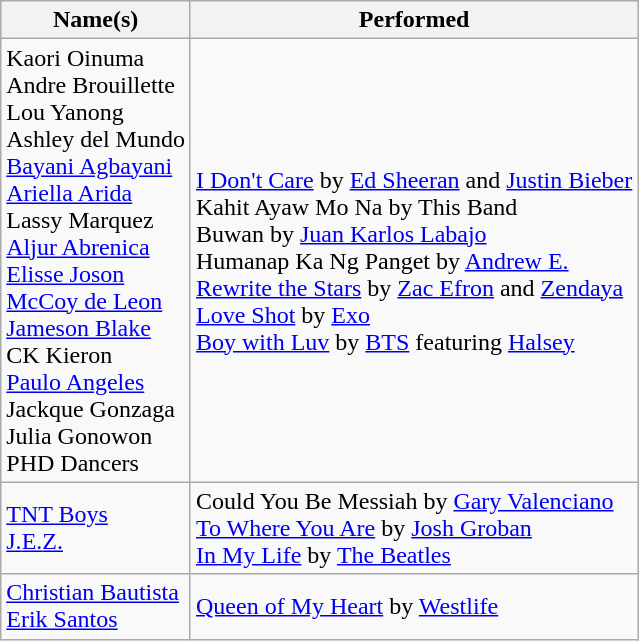<table class="wikitable sortable">
<tr>
<th>Name(s)</th>
<th>Performed</th>
</tr>
<tr>
<td>Kaori Oinuma<br>Andre Brouillette<br>Lou Yanong<br>Ashley del Mundo<br><a href='#'>Bayani Agbayani</a><br><a href='#'>Ariella Arida</a><br>Lassy Marquez<br><a href='#'>Aljur Abrenica</a><br><a href='#'>Elisse Joson</a><br><a href='#'>McCoy de Leon</a><br><a href='#'>Jameson Blake</a><br>CK Kieron<br><a href='#'>Paulo Angeles</a><br>Jackque Gonzaga<br>Julia Gonowon<br>PHD Dancers</td>
<td><a href='#'>I Don't Care</a> by <a href='#'>Ed Sheeran</a> and <a href='#'>Justin Bieber</a><br>Kahit Ayaw Mo Na by This Band<br>Buwan by <a href='#'>Juan Karlos Labajo</a><br>Humanap Ka Ng Panget by <a href='#'>Andrew E.</a><br><a href='#'>Rewrite the Stars</a> by <a href='#'>Zac Efron</a> and <a href='#'>Zendaya</a><br><a href='#'>Love Shot</a> by <a href='#'>Exo</a><br><a href='#'>Boy with Luv</a> by <a href='#'>BTS</a> featuring <a href='#'>Halsey</a></td>
</tr>
<tr>
<td><a href='#'>TNT Boys</a><br><a href='#'>J.</a><a href='#'>E.</a><a href='#'>Z.</a></td>
<td>Could You Be Messiah by <a href='#'>Gary Valenciano</a><br><a href='#'>To Where You Are</a> by <a href='#'>Josh Groban</a><br><a href='#'>In My Life</a> by <a href='#'>The Beatles</a></td>
</tr>
<tr>
<td><a href='#'>Christian Bautista</a><br><a href='#'>Erik Santos</a></td>
<td><a href='#'>Queen of My Heart</a> by <a href='#'>Westlife</a></td>
</tr>
</table>
